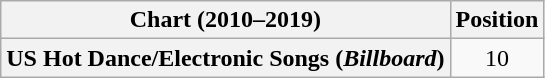<table class="wikitable plainrowheaders" style="text-align:center">
<tr>
<th scope="col">Chart (2010–2019)</th>
<th scope="col">Position</th>
</tr>
<tr>
<th scope="row">US Hot Dance/Electronic Songs (<em>Billboard</em>)</th>
<td>10</td>
</tr>
</table>
